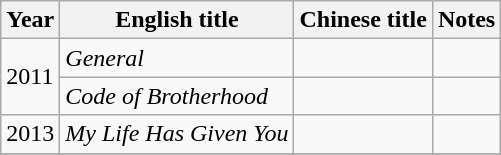<table class="wikitable">
<tr>
<th>Year</th>
<th>English title</th>
<th>Chinese title</th>
<th>Notes</th>
</tr>
<tr>
<td rowspan=2>2011</td>
<td><em>General</em></td>
<td></td>
<td></td>
</tr>
<tr>
<td><em>Code of Brotherhood</em></td>
<td></td>
<td></td>
</tr>
<tr>
<td>2013</td>
<td><em>My Life Has Given You</em></td>
<td></td>
<td></td>
</tr>
<tr>
</tr>
</table>
